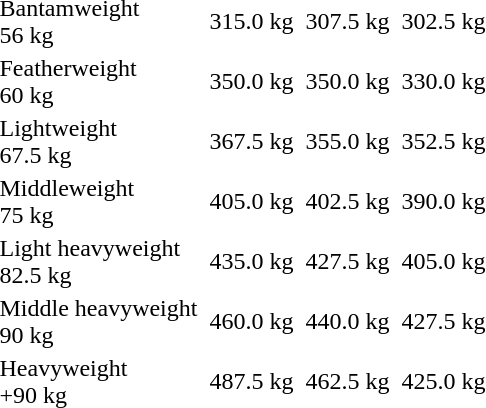<table>
<tr>
<td>Bantamweight<br>56 kg</td>
<td></td>
<td>315.0 kg</td>
<td></td>
<td>307.5 kg</td>
<td></td>
<td>302.5 kg</td>
</tr>
<tr>
<td>Featherweight<br>60 kg</td>
<td></td>
<td>350.0 kg</td>
<td></td>
<td>350.0 kg</td>
<td></td>
<td>330.0 kg</td>
</tr>
<tr>
<td>Lightweight<br>67.5 kg</td>
<td></td>
<td>367.5 kg</td>
<td></td>
<td>355.0 kg</td>
<td></td>
<td>352.5 kg</td>
</tr>
<tr>
<td>Middleweight<br>75 kg</td>
<td></td>
<td>405.0 kg</td>
<td></td>
<td>402.5 kg</td>
<td></td>
<td>390.0 kg</td>
</tr>
<tr>
<td>Light heavyweight<br>82.5 kg</td>
<td></td>
<td>435.0 kg</td>
<td></td>
<td>427.5 kg</td>
<td></td>
<td>405.0 kg</td>
</tr>
<tr>
<td>Middle heavyweight<br>90 kg</td>
<td></td>
<td>460.0 kg</td>
<td></td>
<td>440.0 kg</td>
<td></td>
<td>427.5 kg</td>
</tr>
<tr>
<td>Heavyweight<br>+90 kg</td>
<td></td>
<td>487.5 kg</td>
<td></td>
<td>462.5 kg</td>
<td></td>
<td>425.0 kg</td>
</tr>
</table>
